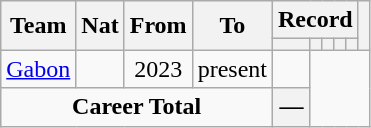<table class="wikitable" style="text-align: center">
<tr>
<th rowspan="2">Team</th>
<th rowspan="2">Nat</th>
<th rowspan="2">From</th>
<th rowspan="2">To</th>
<th colspan="5">Record</th>
<th rowspan=2></th>
</tr>
<tr>
<th></th>
<th></th>
<th></th>
<th></th>
<th></th>
</tr>
<tr>
<td align="left"><a href='#'>Gabon</a></td>
<td align="center"></td>
<td align="center">2023</td>
<td align="center">present<br></td>
<td></td>
</tr>
<tr>
<td colspan=4><strong>Career Total</strong><br></td>
<th>—</th>
</tr>
</table>
